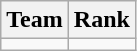<table class="wikitable" style="text-align:center;">
<tr>
<th>Team</th>
<th>Rank</th>
</tr>
<tr>
<td></td>
<td></td>
</tr>
</table>
